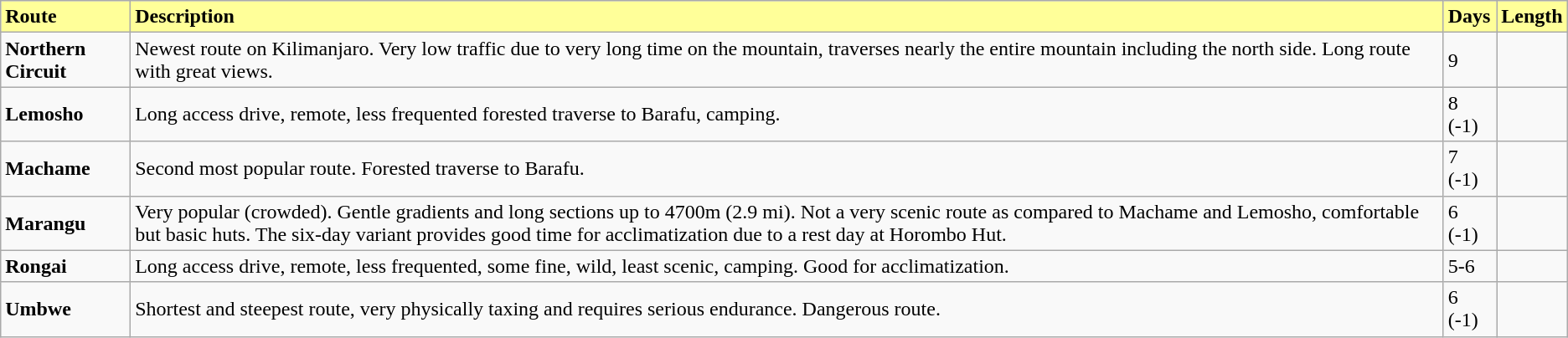<table class="wikitable">
<tr style="background:#ffff99">
<td><strong>Route</strong></td>
<td><strong>Description</strong></td>
<td><strong>Days</strong></td>
<td><strong>Length</strong></td>
</tr>
<tr>
<td><strong>Northern Circuit</strong></td>
<td>Newest route on Kilimanjaro. Very low traffic due to very long time on the mountain, traverses nearly the entire mountain including the north side.  Long route with great views.</td>
<td>9</td>
<td></td>
</tr>
<tr>
<td><strong>Lemosho</strong> <br></td>
<td>Long access drive, remote, less frequented forested traverse to Barafu, camping.</td>
<td>8 (-1)</td>
<td></td>
</tr>
<tr>
<td><strong>Machame</strong> <br></td>
<td>Second most popular route. Forested traverse to Barafu.</td>
<td>7 (-1)</td>
<td></td>
</tr>
<tr>
<td><strong>Marangu</strong> <br></td>
<td>Very popular (crowded). Gentle gradients and long sections up to 4700m (2.9 mi). Not a very scenic route as compared to Machame and Lemosho, comfortable but basic huts. The six-day variant provides good time for acclimatization due to a rest day at Horombo Hut.</td>
<td>6 (-1)</td>
<td></td>
</tr>
<tr>
<td><strong>Rongai</strong> <br></td>
<td>Long access drive, remote, less frequented, some fine, wild, least scenic, camping. Good for acclimatization.</td>
<td>5-6</td>
<td></td>
</tr>
<tr>
<td><strong>Umbwe</strong> <br></td>
<td>Shortest and steepest route, very physically taxing and requires serious endurance. Dangerous route.</td>
<td>6 (-1)</td>
<td></td>
</tr>
</table>
